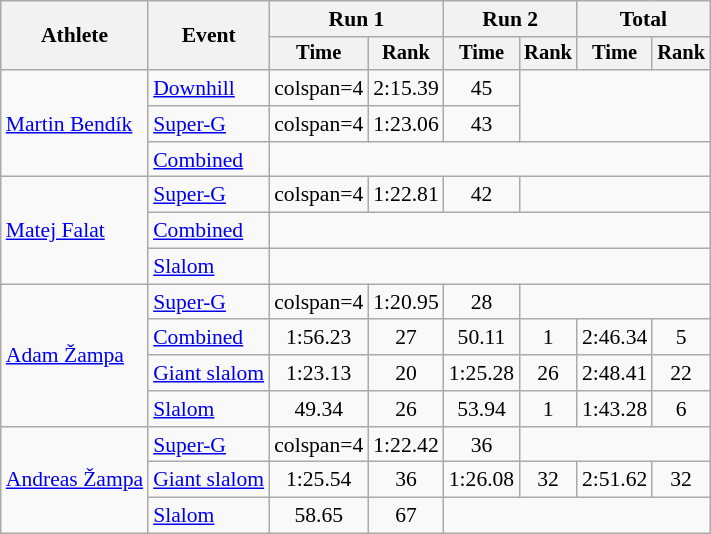<table class="wikitable" style="font-size:90%">
<tr>
<th rowspan=2>Athlete</th>
<th rowspan=2>Event</th>
<th colspan=2>Run 1</th>
<th colspan=2>Run 2</th>
<th colspan=2>Total</th>
</tr>
<tr style="font-size:95%">
<th>Time</th>
<th>Rank</th>
<th>Time</th>
<th>Rank</th>
<th>Time</th>
<th>Rank</th>
</tr>
<tr align=center>
<td align=left rowspan=3><a href='#'>Martin Bendík</a></td>
<td align=left><a href='#'>Downhill</a></td>
<td>colspan=4 </td>
<td>2:15.39</td>
<td>45</td>
</tr>
<tr align=center>
<td align=left><a href='#'>Super-G</a></td>
<td>colspan=4 </td>
<td>1:23.06</td>
<td>43</td>
</tr>
<tr align=center>
<td align=left><a href='#'>Combined</a></td>
<td colspan=6></td>
</tr>
<tr align=center>
<td align=left rowspan=3><a href='#'>Matej Falat</a></td>
<td align=left><a href='#'>Super-G</a></td>
<td>colspan=4 </td>
<td>1:22.81</td>
<td>42</td>
</tr>
<tr align=center>
<td align=left><a href='#'>Combined</a></td>
<td colspan=6></td>
</tr>
<tr align=center>
<td align=left><a href='#'>Slalom</a></td>
<td colspan=6></td>
</tr>
<tr align=center>
<td align=left rowspan=4><a href='#'>Adam Žampa</a></td>
<td align=left><a href='#'>Super-G</a></td>
<td>colspan=4 </td>
<td>1:20.95</td>
<td>28</td>
</tr>
<tr align=center>
<td align=left><a href='#'>Combined</a></td>
<td>1:56.23</td>
<td>27</td>
<td>50.11</td>
<td>1</td>
<td>2:46.34</td>
<td>5</td>
</tr>
<tr align=center>
<td align=left><a href='#'>Giant slalom</a></td>
<td>1:23.13</td>
<td>20</td>
<td>1:25.28</td>
<td>26</td>
<td>2:48.41</td>
<td>22</td>
</tr>
<tr align=center>
<td align=left><a href='#'>Slalom</a></td>
<td>49.34</td>
<td>26</td>
<td>53.94</td>
<td>1</td>
<td>1:43.28</td>
<td>6</td>
</tr>
<tr align=center>
<td align=left rowspan=3><a href='#'>Andreas Žampa</a></td>
<td align=left><a href='#'>Super-G</a></td>
<td>colspan=4 </td>
<td>1:22.42</td>
<td>36</td>
</tr>
<tr align=center>
<td align=left><a href='#'>Giant slalom</a></td>
<td>1:25.54</td>
<td>36</td>
<td>1:26.08</td>
<td>32</td>
<td>2:51.62</td>
<td>32</td>
</tr>
<tr align=center>
<td align=left><a href='#'>Slalom</a></td>
<td>58.65</td>
<td>67</td>
<td colspan=4></td>
</tr>
</table>
